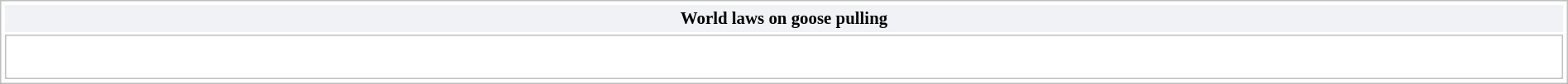<table class="collapsible collapsed" style="background-color: transparent; text-align: left; border: 1px solid silver; margin: 0.2em auto auto; width:100%; clear: both; padding: 1px;">
<tr>
<th style="background-color: #F0F2F5; font-size:87%; padding:0.2em 0.3em; text-align: center; "><span>World laws on goose pulling</span></th>
</tr>
<tr>
<td style="border: solid 1px silver; padding: 8px; background-color: white;"><br><div></div></td>
</tr>
</table>
